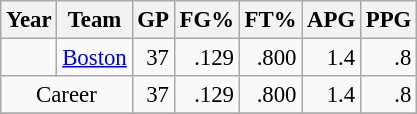<table class="wikitable sortable" style="font-size:95%; text-align:right;">
<tr>
<th>Year</th>
<th>Team</th>
<th>GP</th>
<th>FG%</th>
<th>FT%</th>
<th>APG</th>
<th>PPG</th>
</tr>
<tr>
<td style="text-align:left;"></td>
<td style="text-align:left;"><a href='#'>Boston</a></td>
<td>37</td>
<td>.129</td>
<td>.800</td>
<td>1.4</td>
<td>.8</td>
</tr>
<tr>
<td style="text-align:center;" colspan="2">Career</td>
<td>37</td>
<td>.129</td>
<td>.800</td>
<td>1.4</td>
<td>.8</td>
</tr>
<tr>
</tr>
</table>
